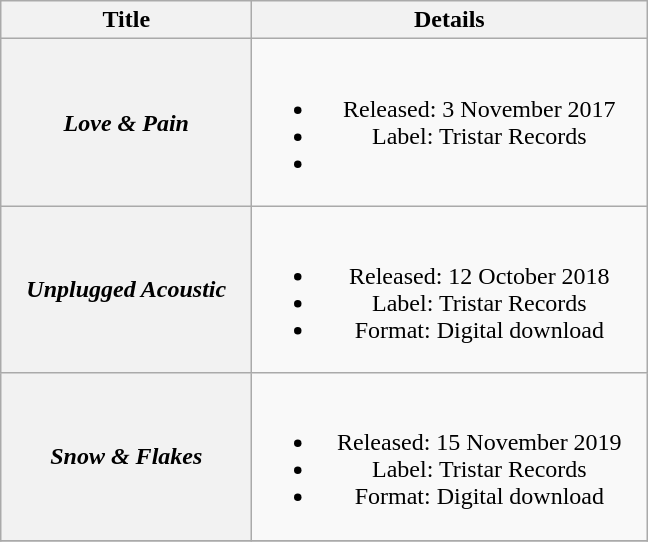<table class="wikitable plainrowheaders" style="text-align:center;" border="1">
<tr>
<th scope="col" style="width:10em;">Title</th>
<th scope="col" style="width:16em;">Details</th>
</tr>
<tr>
<th scope="row"><em>Love & Pain</em></th>
<td><br><ul><li>Released: 3 November 2017</li><li>Label: Tristar Records</li><li></li></ul></td>
</tr>
<tr>
<th scope="row"><em>Unplugged Acoustic</em></th>
<td><br><ul><li>Released: 12 October 2018</li><li>Label: Tristar Records</li><li>Format: Digital download</li></ul></td>
</tr>
<tr>
<th scope="row"><em>Snow & Flakes</em></th>
<td><br><ul><li>Released: 15 November 2019</li><li>Label: Tristar Records</li><li>Format: Digital download</li></ul></td>
</tr>
<tr>
</tr>
</table>
